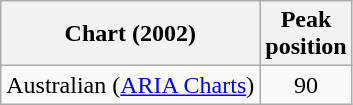<table class="wikitable">
<tr>
<th>Chart (2002)</th>
<th>Peak<br>position</th>
</tr>
<tr>
<td>Australian (<a href='#'>ARIA Charts</a>)</td>
<td align="center">90</td>
</tr>
</table>
